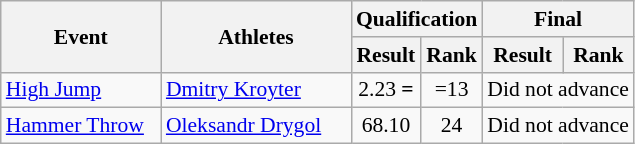<table class="wikitable" border="1" style="font-size:90%">
<tr>
<th rowspan="2" width=100>Event</th>
<th rowspan="2" width=120>Athletes</th>
<th colspan="2">Qualification</th>
<th colspan="2">Final</th>
</tr>
<tr>
<th>Result</th>
<th>Rank</th>
<th>Result</th>
<th>Rank</th>
</tr>
<tr>
<td><a href='#'>High Jump</a></td>
<td><a href='#'>Dmitry Kroyter</a></td>
<td align=center>2.23 <strong>=</strong></td>
<td align=center>=13</td>
<td colspan="2">Did not advance</td>
</tr>
<tr>
<td><a href='#'>Hammer Throw</a></td>
<td><a href='#'>Oleksandr Drygol</a></td>
<td align=center>68.10 <strong></strong></td>
<td align=center>24</td>
<td colspan="2">Did not advance</td>
</tr>
</table>
